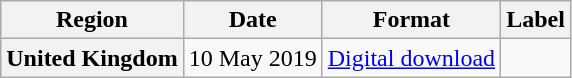<table class="wikitable plainrowheaders">
<tr>
<th>Region</th>
<th>Date</th>
<th>Format</th>
<th>Label</th>
</tr>
<tr>
<th scope="row">United Kingdom</th>
<td>10 May 2019</td>
<td><a href='#'>Digital download</a></td>
<td></td>
</tr>
</table>
